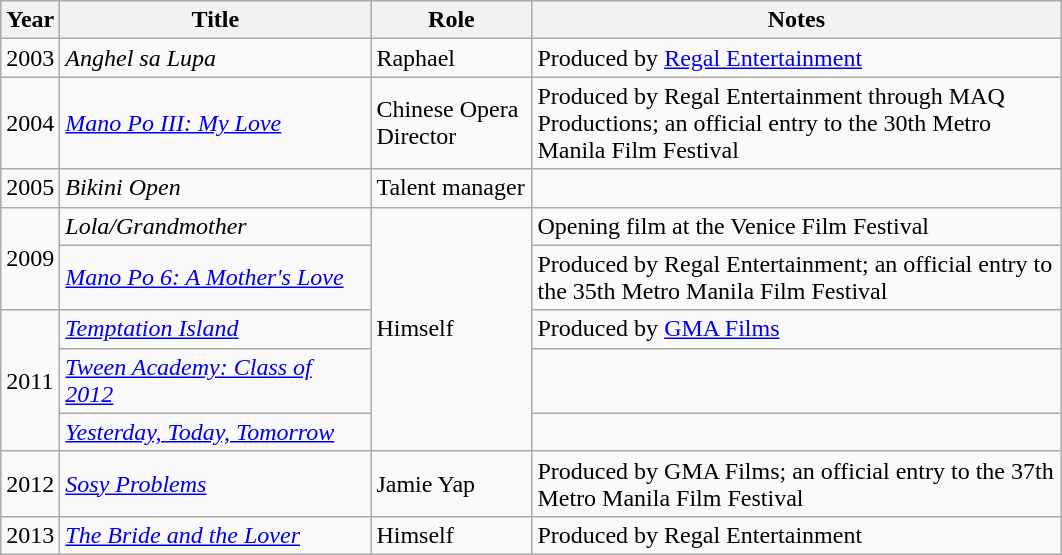<table class="wikitable sortable" style="width:56%;">
<tr>
<th style="width:30px">Year</th>
<th style="width:200px">Title</th>
<th style="width:100px">Role</th>
<th class="unsortable">Notes</th>
</tr>
<tr>
<td>2003</td>
<td><em>Anghel sa Lupa</em></td>
<td>Raphael</td>
<td>Produced by <a href='#'>Regal Entertainment</a></td>
</tr>
<tr>
<td>2004</td>
<td><em><a href='#'>Mano Po III: My Love</a></em></td>
<td>Chinese Opera Director</td>
<td>Produced by Regal Entertainment through MAQ Productions; an official entry to the 30th Metro Manila Film Festival</td>
</tr>
<tr>
<td>2005</td>
<td><em>Bikini Open</em></td>
<td>Talent manager</td>
<td></td>
</tr>
<tr>
<td rowspan="2">2009</td>
<td><em>Lola/Grandmother</em></td>
<td rowspan="5">Himself</td>
<td>Opening film at the Venice Film Festival</td>
</tr>
<tr>
<td><em><a href='#'>Mano Po 6: A Mother's Love</a></em></td>
<td>Produced by Regal Entertainment; an official entry to the 35th Metro Manila Film Festival</td>
</tr>
<tr>
<td rowspan="3">2011</td>
<td><em><a href='#'>Temptation Island</a></em></td>
<td>Produced by <a href='#'>GMA Films</a></td>
</tr>
<tr>
<td><em><a href='#'>Tween Academy: Class of 2012</a></em></td>
<td></td>
</tr>
<tr>
<td><em><a href='#'>Yesterday, Today, Tomorrow</a></em></td>
<td></td>
</tr>
<tr>
<td>2012</td>
<td><em><a href='#'>Sosy Problems</a></em></td>
<td>Jamie Yap</td>
<td>Produced by GMA Films; an official entry to the 37th Metro Manila Film Festival</td>
</tr>
<tr>
<td>2013</td>
<td><em><a href='#'>The Bride and the Lover</a></em></td>
<td>Himself</td>
<td>Produced by Regal Entertainment</td>
</tr>
</table>
